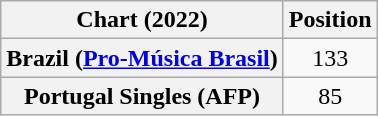<table class="wikitable plainrowheaders">
<tr>
<th scope="col">Chart (2022)</th>
<th scope="col">Position</th>
</tr>
<tr>
<th scope="row">Brazil (<a href='#'>Pro-Música Brasil</a>)</th>
<td align="center">133</td>
</tr>
<tr>
<th scope="row">Portugal Singles (AFP)</th>
<td align="center">85</td>
</tr>
</table>
